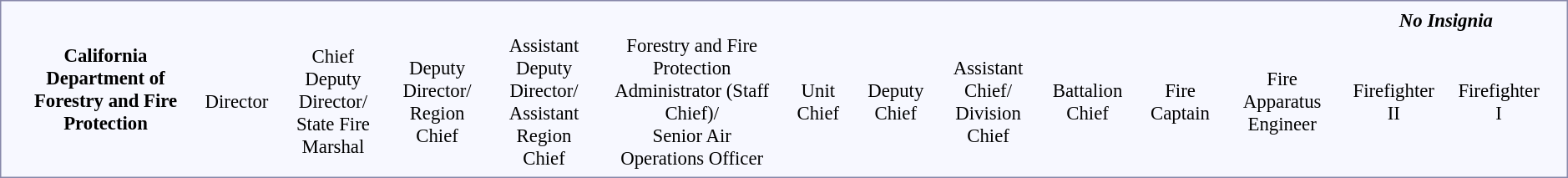<table style="border:1px solid #8888aa; background-color:#f7f8ff; padding:5px; font-size:95%; margin: 0px 12px 12px 0px; border-spacing:15px 0px;">
<tr style="text-align:center;">
<th rowspan=3> California Department of Forestry and Fire Protection</th>
<td colspan=1></td>
<td colspan=1></td>
<td colspan=1></td>
<td colspan=1></td>
<td colspan=1></td>
<td colspan=1></td>
<td colspan=1></td>
<td colspan=1></td>
<td colspan=1></td>
<td colspan=1></td>
<td colspan=1></td>
<td colspan=3><strong><em>No Insignia</em></strong></td>
</tr>
<tr style="text-align:center;">
<td colspan=1>Director</td>
<td colspan=1>Chief Deputy Director/<br>State Fire Marshal</td>
<td colspan=1>Deputy Director/<br>Region Chief</td>
<td colspan=1>Assistant Deputy Director/<br>Assistant Region Chief</td>
<td colspan=1>Forestry and Fire Protection Administrator (Staff Chief)/<br>Senior Air Operations Officer</td>
<td colspan=1>Unit Chief</td>
<td colspan=1>Deputy Chief</td>
<td colspan=1>Assistant Chief/<br>Division Chief</td>
<td colspan=1>Battalion Chief</td>
<td colspan=1>Fire Captain</td>
<td colspan=1>Fire Apparatus Engineer</td>
<td colspan=1>Firefighter II</td>
<td colspan=1>Firefighter I</td>
</tr>
</table>
